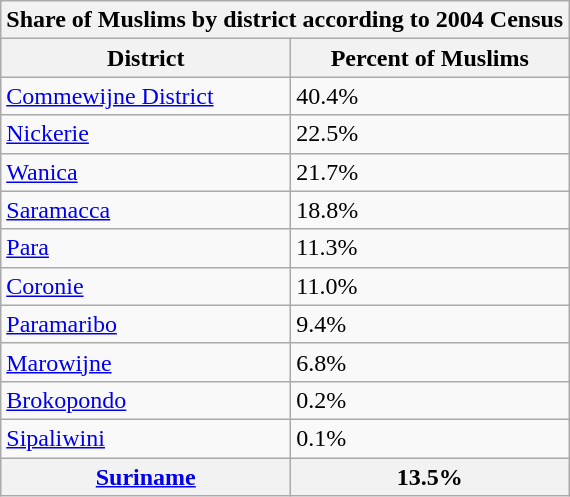<table class="wikitable sortable">
<tr>
<th colspan=2>Share of Muslims by district according to 2004 Census</th>
</tr>
<tr>
<th>District</th>
<th>Percent of Muslims</th>
</tr>
<tr>
<td><a href='#'>Commewijne District</a></td>
<td>40.4%</td>
</tr>
<tr>
<td><a href='#'>Nickerie</a></td>
<td>22.5%</td>
</tr>
<tr>
<td><a href='#'>Wanica</a></td>
<td>21.7%</td>
</tr>
<tr>
<td><a href='#'>Saramacca</a></td>
<td>18.8%</td>
</tr>
<tr>
<td><a href='#'>Para</a></td>
<td>11.3%</td>
</tr>
<tr>
<td><a href='#'>Coronie</a></td>
<td>11.0%</td>
</tr>
<tr>
<td><a href='#'>Paramaribo</a></td>
<td>9.4%</td>
</tr>
<tr>
<td><a href='#'>Marowijne</a></td>
<td>6.8%</td>
</tr>
<tr>
<td><a href='#'>Brokopondo</a></td>
<td>0.2%</td>
</tr>
<tr>
<td><a href='#'>Sipaliwini</a></td>
<td>0.1%</td>
</tr>
<tr>
<th><a href='#'>Suriname</a></th>
<th>13.5%</th>
</tr>
</table>
